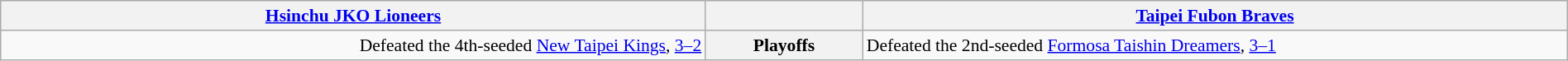<table style="width:100%; font-size:90%" class="wikitable">
<tr valign=top>
<th style="width:45%;"><a href='#'>Hsinchu JKO Lioneers</a></th>
<th colspan="2"></th>
<th style="width:45%;"><a href='#'>Taipei Fubon Braves</a></th>
</tr>
<tr>
<td align=right>Defeated the 4th-seeded <a href='#'>New Taipei Kings</a>, <a href='#'>3–2</a></td>
<th colspan=2>Playoffs</th>
<td align=left>Defeated the 2nd-seeded <a href='#'>Formosa Taishin Dreamers</a>, <a href='#'>3–1</a></td>
</tr>
</table>
